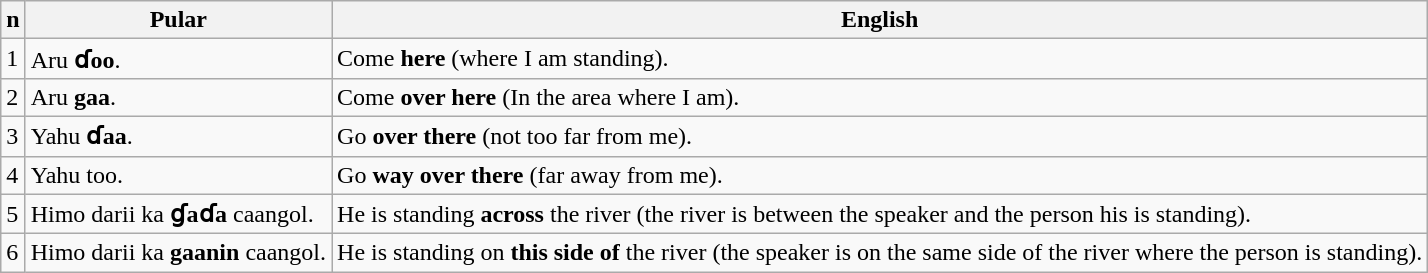<table class="wikitable sortable">
<tr>
<th>n</th>
<th>Pular</th>
<th>English</th>
</tr>
<tr>
<td>1</td>
<td>Aru <strong>ɗoo</strong>.</td>
<td>Come <strong>here</strong> (where I am standing).</td>
</tr>
<tr>
<td>2</td>
<td>Aru <strong>gaa</strong>.</td>
<td>Come <strong>over here</strong> (In the area where I am).</td>
</tr>
<tr>
<td>3</td>
<td>Yahu <strong>ɗaa</strong>.</td>
<td>Go <strong>over there</strong> (not too far from me).</td>
</tr>
<tr>
<td>4</td>
<td>Yahu too.</td>
<td>Go <strong>way over there</strong> (far away from me).</td>
</tr>
<tr>
<td>5</td>
<td>Himo darii ka <strong>ɠaɗa</strong> caangol.</td>
<td>He is standing <strong>across</strong> the river (the river is between the speaker and the person his is standing).</td>
</tr>
<tr>
<td>6</td>
<td>Himo darii ka <strong>gaanin</strong> caangol.</td>
<td>He is standing on <strong>this side of</strong> the river (the speaker is on the same side of the river where the person is standing).</td>
</tr>
</table>
